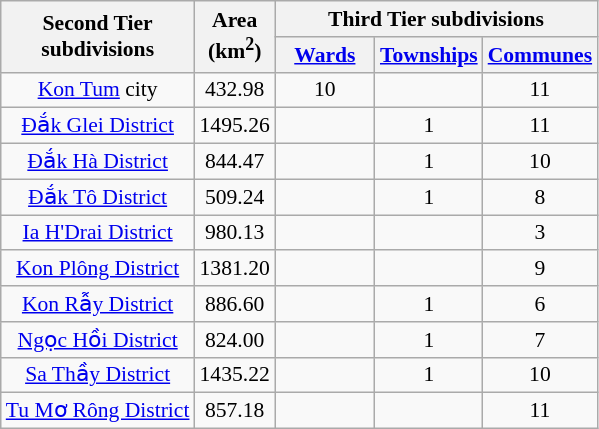<table class="wikitable" style="font-size:90%; text-align:center">
<tr>
<th rowspan="2">Second Tier<br>subdivisions</th>
<th rowspan="2">Area<br>(km<sup>2</sup>)</th>
<th colspan="3">Third Tier subdivisions</th>
</tr>
<tr>
<th width="60px"><a href='#'>Wards</a></th>
<th width="60px"><a href='#'>Townships</a></th>
<th width="60px"><a href='#'>Communes</a></th>
</tr>
<tr>
<td><a href='#'>Kon Tum</a> city</td>
<td>432.98</td>
<td>10</td>
<td></td>
<td>11</td>
</tr>
<tr>
<td><a href='#'>Đắk Glei District</a></td>
<td>1495.26</td>
<td></td>
<td>1</td>
<td>11</td>
</tr>
<tr>
<td><a href='#'>Đắk Hà District</a></td>
<td>844.47</td>
<td></td>
<td>1</td>
<td>10</td>
</tr>
<tr>
<td><a href='#'>Đắk Tô District</a></td>
<td>509.24</td>
<td></td>
<td>1</td>
<td>8</td>
</tr>
<tr>
<td><a href='#'>Ia H'Drai District</a></td>
<td>980.13</td>
<td></td>
<td></td>
<td>3</td>
</tr>
<tr>
<td><a href='#'>Kon Plông District</a></td>
<td>1381.20</td>
<td></td>
<td></td>
<td>9</td>
</tr>
<tr>
<td><a href='#'>Kon Rẫy District</a></td>
<td>886.60</td>
<td></td>
<td>1</td>
<td>6</td>
</tr>
<tr>
<td><a href='#'>Ngọc Hồi District</a></td>
<td>824.00</td>
<td></td>
<td>1</td>
<td>7</td>
</tr>
<tr>
<td><a href='#'>Sa Thầy District</a></td>
<td>1435.22</td>
<td></td>
<td>1</td>
<td>10</td>
</tr>
<tr>
<td><a href='#'>Tu Mơ Rông District</a></td>
<td>857.18</td>
<td></td>
<td></td>
<td>11</td>
</tr>
</table>
